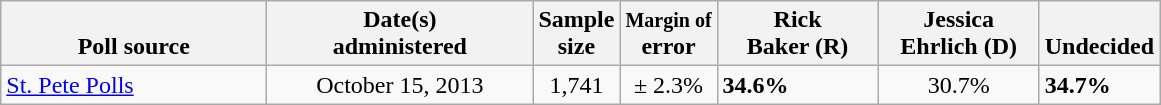<table class="wikitable">
<tr valign= bottom>
<th style="width:170px;">Poll source</th>
<th style="width:170px;">Date(s)<br>administered</th>
<th class=small>Sample<br>size</th>
<th><small>Margin of</small><br>error</th>
<th style="width:100px;">Rick<br>Baker (R)</th>
<th style="width:100px;">Jessica<br>Ehrlich (D)</th>
<th style="width:40px;">Undecided</th>
</tr>
<tr>
<td><a href='#'>St. Pete Polls</a></td>
<td align=center>October 15, 2013</td>
<td align=center>1,741</td>
<td align=center>± 2.3%</td>
<td><strong>34.6%</strong></td>
<td align=center>30.7%</td>
<td><strong>34.7%</strong></td>
</tr>
</table>
